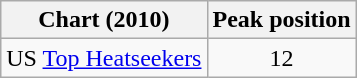<table class="wikitable">
<tr>
<th>Chart (2010)</th>
<th>Peak position</th>
</tr>
<tr>
<td>US <a href='#'>Top Heatseekers</a></td>
<td align="center">12</td>
</tr>
</table>
